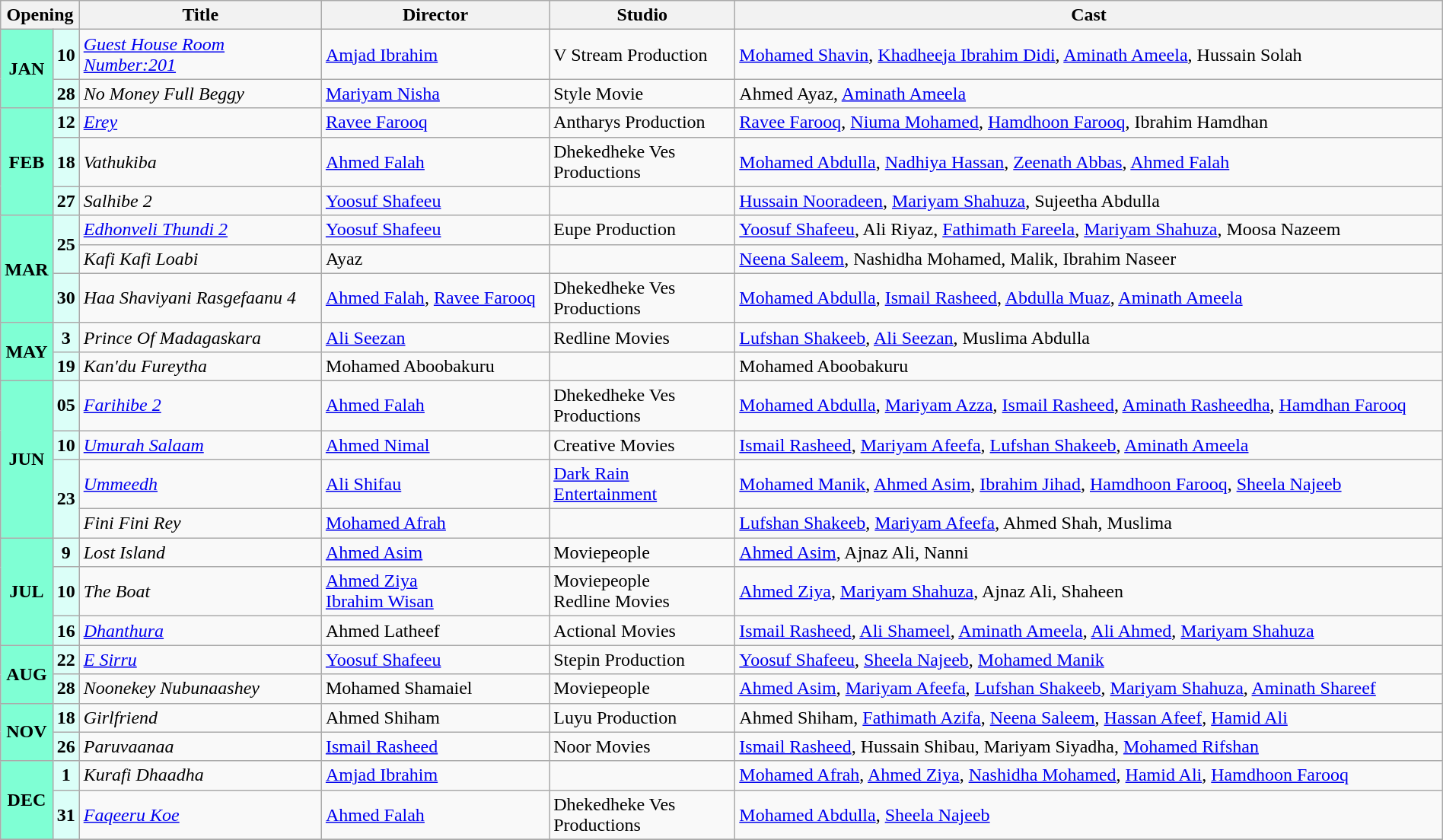<table class="wikitable plainrowheaders" width="100%">
<tr>
<th scope="col" colspan="2" width=4%>Opening</th>
<th scope="col" width=17%>Title</th>
<th scope="col" width=16%>Director</th>
<th scope="col" width=13%>Studio</th>
<th scope="col" width=50%>Cast</th>
</tr>
<tr>
<td rowspan="2" style="text-align:center; background:#7FFFD4; textcolor:#000;"><strong>JAN</strong></td>
<td style="text-align:center; background:#dbfff8;"><strong>10</strong></td>
<td><em><a href='#'>Guest House Room Number:201</a></em></td>
<td><a href='#'>Amjad Ibrahim</a></td>
<td>V Stream Production</td>
<td><a href='#'>Mohamed Shavin</a>, <a href='#'>Khadheeja Ibrahim Didi</a>, <a href='#'>Aminath Ameela</a>, Hussain Solah</td>
</tr>
<tr>
<td style="text-align:center; background:#dbfff8;"><strong>28</strong></td>
<td><em>No Money Full Beggy</em></td>
<td><a href='#'>Mariyam Nisha</a></td>
<td>Style Movie</td>
<td>Ahmed Ayaz, <a href='#'>Aminath Ameela</a></td>
</tr>
<tr>
<td rowspan="3" style="text-align:center; background:#7FFFD4; textcolor:#000;"><strong>FEB</strong></td>
<td style="text-align:center; background:#dbfff8;"><strong>12</strong></td>
<td><em><a href='#'>Erey</a></em></td>
<td><a href='#'>Ravee Farooq</a></td>
<td>Antharys Production</td>
<td><a href='#'>Ravee Farooq</a>, <a href='#'>Niuma Mohamed</a>, <a href='#'>Hamdhoon Farooq</a>, Ibrahim Hamdhan</td>
</tr>
<tr>
<td style="text-align:center; background:#dbfff8;"><strong>18</strong></td>
<td><em>Vathukiba</em></td>
<td><a href='#'>Ahmed Falah</a></td>
<td>Dhekedheke Ves Productions</td>
<td><a href='#'>Mohamed Abdulla</a>, <a href='#'>Nadhiya Hassan</a>, <a href='#'>Zeenath Abbas</a>, <a href='#'>Ahmed Falah</a></td>
</tr>
<tr>
<td style="text-align:center; background:#dbfff8;"><strong>27</strong></td>
<td><em>Salhibe 2</em></td>
<td><a href='#'>Yoosuf Shafeeu</a></td>
<td></td>
<td><a href='#'>Hussain Nooradeen</a>, <a href='#'>Mariyam Shahuza</a>, Sujeetha Abdulla</td>
</tr>
<tr>
<td rowspan="3" style="text-align:center; background:#7FFFD4; textcolor:#000;"><strong>MAR</strong></td>
<td rowspan="2" style="text-align:center; background:#dbfff8;"><strong>25</strong></td>
<td><em><a href='#'>Edhonveli Thundi 2</a></em></td>
<td><a href='#'>Yoosuf Shafeeu</a></td>
<td>Eupe Production</td>
<td><a href='#'>Yoosuf Shafeeu</a>, Ali Riyaz, <a href='#'>Fathimath Fareela</a>, <a href='#'>Mariyam Shahuza</a>, Moosa Nazeem</td>
</tr>
<tr>
<td><em>Kafi Kafi Loabi</em></td>
<td>Ayaz</td>
<td></td>
<td><a href='#'>Neena Saleem</a>, Nashidha Mohamed, Malik, Ibrahim Naseer</td>
</tr>
<tr>
<td style="text-align:center; background:#dbfff8;"><strong>30</strong></td>
<td><em>Haa Shaviyani Rasgefaanu 4</em></td>
<td><a href='#'>Ahmed Falah</a>, <a href='#'>Ravee Farooq</a></td>
<td>Dhekedheke Ves Productions</td>
<td><a href='#'>Mohamed Abdulla</a>, <a href='#'>Ismail Rasheed</a>, <a href='#'>Abdulla Muaz</a>, <a href='#'>Aminath Ameela</a></td>
</tr>
<tr>
<td rowspan="2" style="text-align:center; background:#7FFFD4; textcolor:#000;"><strong>MAY</strong></td>
<td style="text-align:center; background:#dbfff8;"><strong>3</strong></td>
<td><em>Prince Of Madagaskara</em></td>
<td><a href='#'>Ali Seezan</a></td>
<td>Redline Movies</td>
<td><a href='#'>Lufshan Shakeeb</a>, <a href='#'>Ali Seezan</a>, Muslima Abdulla</td>
</tr>
<tr>
<td style="text-align:center; background:#dbfff8;"><strong>19</strong></td>
<td><em>Kan'du Fureytha</em></td>
<td>Mohamed Aboobakuru</td>
<td></td>
<td>Mohamed Aboobakuru</td>
</tr>
<tr>
<td rowspan="4" style="text-align:center; background:#7FFFD4; textcolor:#000;"><strong>JUN</strong></td>
<td style="text-align:center; background:#dbfff8;"><strong>05</strong></td>
<td><em><a href='#'>Farihibe 2</a></em></td>
<td><a href='#'>Ahmed Falah</a></td>
<td>Dhekedheke Ves Productions</td>
<td><a href='#'>Mohamed Abdulla</a>, <a href='#'>Mariyam Azza</a>, <a href='#'>Ismail Rasheed</a>, <a href='#'>Aminath Rasheedha</a>, <a href='#'>Hamdhan Farooq</a></td>
</tr>
<tr>
<th style="text-align:center; background:#dbfff8;"><strong>10</strong></th>
<td><a href='#'><em>Umurah Salaam</em></a></td>
<td><a href='#'>Ahmed Nimal</a></td>
<td>Creative Movies</td>
<td><a href='#'>Ismail Rasheed</a>, <a href='#'>Mariyam Afeefa</a>, <a href='#'>Lufshan Shakeeb</a>, <a href='#'>Aminath Ameela</a></td>
</tr>
<tr>
<td rowspan="2" style="text-align:center; background:#dbfff8;"><strong>23</strong></td>
<td><em><a href='#'>Ummeedh</a></em></td>
<td><a href='#'>Ali Shifau</a></td>
<td><a href='#'>Dark Rain Entertainment</a></td>
<td><a href='#'>Mohamed Manik</a>, <a href='#'>Ahmed Asim</a>, <a href='#'>Ibrahim Jihad</a>, <a href='#'>Hamdhoon Farooq</a>, <a href='#'>Sheela Najeeb</a></td>
</tr>
<tr>
<td><em>Fini Fini Rey</em></td>
<td><a href='#'>Mohamed Afrah</a></td>
<td></td>
<td><a href='#'>Lufshan Shakeeb</a>, <a href='#'>Mariyam Afeefa</a>, Ahmed Shah, Muslima</td>
</tr>
<tr>
<td rowspan="3" style="text-align:center; background:#7FFFD4; textcolor:#000;"><strong>JUL</strong></td>
<td style="text-align:center; background:#dbfff8;"><strong>9</strong></td>
<td><em>Lost Island</em></td>
<td><a href='#'>Ahmed Asim</a></td>
<td>Moviepeople</td>
<td><a href='#'>Ahmed Asim</a>, Ajnaz Ali, Nanni</td>
</tr>
<tr>
<td style="text-align:center; background:#dbfff8;"><strong>10</strong></td>
<td><em>The Boat</em></td>
<td><a href='#'>Ahmed Ziya</a><br><a href='#'>Ibrahim Wisan</a></td>
<td>Moviepeople<br>Redline Movies</td>
<td><a href='#'>Ahmed Ziya</a>, <a href='#'>Mariyam Shahuza</a>, Ajnaz Ali, Shaheen</td>
</tr>
<tr>
<td style="text-align:center; background:#dbfff8;"><strong>16</strong></td>
<td><em><a href='#'>Dhanthura</a></em></td>
<td>Ahmed Latheef</td>
<td>Actional Movies</td>
<td><a href='#'>Ismail Rasheed</a>, <a href='#'>Ali Shameel</a>, <a href='#'>Aminath Ameela</a>, <a href='#'>Ali Ahmed</a>, <a href='#'>Mariyam Shahuza</a></td>
</tr>
<tr>
<td style="text-align:center; background:#7FFFD4; textcolor:#000;" rowspan="2"><strong>AUG</strong></td>
<td style="text-align:center; background:#dbfff8;"><strong>22</strong></td>
<td><em><a href='#'>E Sirru</a></em></td>
<td><a href='#'>Yoosuf Shafeeu</a></td>
<td>Stepin Production</td>
<td><a href='#'>Yoosuf Shafeeu</a>, <a href='#'>Sheela Najeeb</a>, <a href='#'>Mohamed Manik</a></td>
</tr>
<tr>
<td style="text-align:center; background:#dbfff8;"><strong>28</strong></td>
<td><em>Noonekey Nubunaashey</em></td>
<td>Mohamed Shamaiel</td>
<td>Moviepeople</td>
<td><a href='#'>Ahmed Asim</a>, <a href='#'>Mariyam Afeefa</a>, <a href='#'>Lufshan Shakeeb</a>, <a href='#'>Mariyam Shahuza</a>, <a href='#'>Aminath Shareef</a></td>
</tr>
<tr>
<td rowspan="2" style="text-align:center; background:#7FFFD4; textcolor:#000;"><strong>NOV</strong></td>
<td style="text-align:center; background:#dbfff8;"><strong>18</strong></td>
<td><em>Girlfriend</em></td>
<td>Ahmed Shiham</td>
<td>Luyu Production</td>
<td>Ahmed Shiham, <a href='#'>Fathimath Azifa</a>, <a href='#'>Neena Saleem</a>, <a href='#'>Hassan Afeef</a>, <a href='#'>Hamid Ali</a></td>
</tr>
<tr>
<td style="text-align:center; background:#dbfff8;"><strong>26</strong></td>
<td><em>Paruvaanaa</em></td>
<td><a href='#'>Ismail Rasheed</a></td>
<td>Noor Movies</td>
<td><a href='#'>Ismail Rasheed</a>, Hussain Shibau, Mariyam Siyadha, <a href='#'>Mohamed Rifshan</a></td>
</tr>
<tr>
<td rowspan="2" style="text-align:center; background:#7FFFD4; textcolor:#000;"><strong>DEC</strong></td>
<td style="text-align:center; background:#dbfff8;"><strong>1</strong></td>
<td><em>Kurafi Dhaadha</em></td>
<td><a href='#'>Amjad Ibrahim</a></td>
<td></td>
<td><a href='#'>Mohamed Afrah</a>, <a href='#'>Ahmed Ziya</a>, <a href='#'>Nashidha Mohamed</a>, <a href='#'>Hamid Ali</a>, <a href='#'>Hamdhoon Farooq</a></td>
</tr>
<tr>
<td style="text-align:center; background:#dbfff8;"><strong>31</strong></td>
<td><em><a href='#'>Faqeeru Koe</a></em></td>
<td><a href='#'>Ahmed Falah</a></td>
<td>Dhekedheke Ves Productions</td>
<td><a href='#'>Mohamed Abdulla</a>, <a href='#'>Sheela Najeeb</a></td>
</tr>
<tr>
</tr>
</table>
